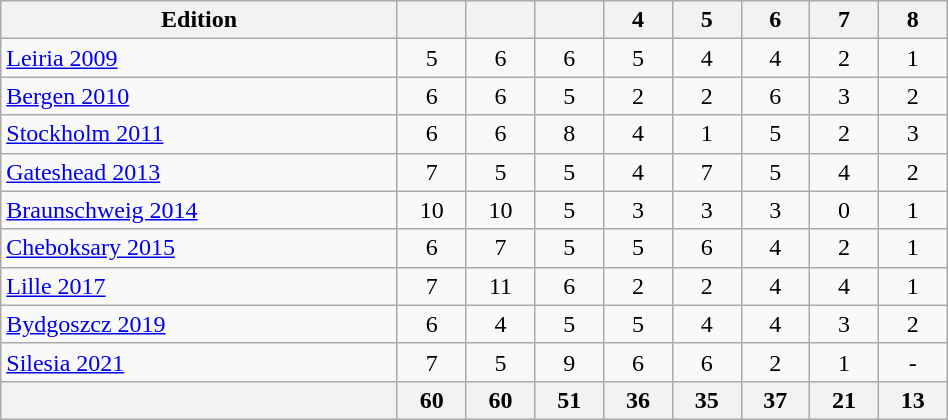<table class="wikitable" width=50% style="font-size:100%; text-align:center;">
<tr>
<th>Edition</th>
<th></th>
<th></th>
<th></th>
<th>4</th>
<th>5</th>
<th>6</th>
<th>7</th>
<th>8</th>
</tr>
<tr>
<td align=left> <a href='#'>Leiria 2009</a></td>
<td>5</td>
<td>6</td>
<td>6</td>
<td>5</td>
<td>4</td>
<td>4</td>
<td>2</td>
<td>1</td>
</tr>
<tr>
<td align=left> <a href='#'>Bergen 2010</a></td>
<td>6</td>
<td>6</td>
<td>5</td>
<td>2</td>
<td>2</td>
<td>6</td>
<td>3</td>
<td>2</td>
</tr>
<tr>
<td align=left> <a href='#'>Stockholm 2011</a></td>
<td>6</td>
<td>6</td>
<td>8</td>
<td>4</td>
<td>1</td>
<td>5</td>
<td>2</td>
<td>3</td>
</tr>
<tr>
<td align=left> <a href='#'>Gateshead 2013</a></td>
<td>7</td>
<td>5</td>
<td>5</td>
<td>4</td>
<td>7</td>
<td>5</td>
<td>4</td>
<td>2</td>
</tr>
<tr>
<td align=left> <a href='#'>Braunschweig 2014</a></td>
<td>10</td>
<td>10</td>
<td>5</td>
<td>3</td>
<td>3</td>
<td>3</td>
<td>0</td>
<td>1</td>
</tr>
<tr>
<td align=left> <a href='#'>Cheboksary 2015</a></td>
<td>6</td>
<td>7</td>
<td>5</td>
<td>5</td>
<td>6</td>
<td>4</td>
<td>2</td>
<td>1</td>
</tr>
<tr>
<td align=left> <a href='#'>Lille 2017</a></td>
<td>7</td>
<td>11</td>
<td>6</td>
<td>2</td>
<td>2</td>
<td>4</td>
<td>4</td>
<td>1</td>
</tr>
<tr>
<td align=left> <a href='#'>Bydgoszcz 2019</a></td>
<td>6</td>
<td>4</td>
<td>5</td>
<td>5</td>
<td>4</td>
<td>4</td>
<td>3</td>
<td>2</td>
</tr>
<tr>
<td align=left> <a href='#'>Silesia 2021</a></td>
<td>7</td>
<td>5</td>
<td>9</td>
<td>6</td>
<td>6</td>
<td>2</td>
<td>1</td>
<td>-</td>
</tr>
<tr>
<th></th>
<th>60</th>
<th>60</th>
<th>51</th>
<th>36</th>
<th>35</th>
<th>37</th>
<th>21</th>
<th>13</th>
</tr>
</table>
